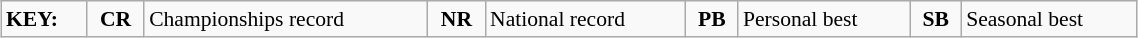<table class="wikitable" style="margin:0.5em auto; font-size:90%;position:relative;" width=60%>
<tr>
<td><strong>KEY:</strong></td>
<td align=center><strong>CR</strong></td>
<td>Championships record</td>
<td align=center><strong>NR</strong></td>
<td>National record</td>
<td align=center><strong>PB</strong></td>
<td>Personal best</td>
<td align=center><strong>SB</strong></td>
<td>Seasonal best</td>
</tr>
</table>
